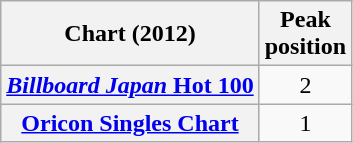<table class="wikitable plainrowheaders sortable" style="text-align:center;" border="1">
<tr>
<th scope="col">Chart (2012)</th>
<th scope="col">Peak<br>position</th>
</tr>
<tr>
<th scope="row"><a href='#'><em>Billboard Japan</em> Hot 100</a></th>
<td>2</td>
</tr>
<tr>
<th scope="row"><a href='#'>Oricon Singles Chart</a></th>
<td>1</td>
</tr>
</table>
